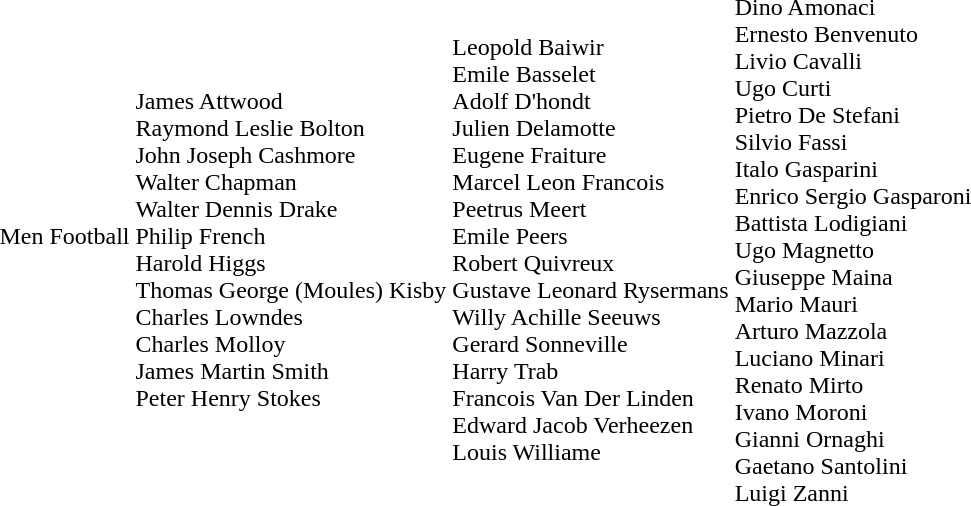<table>
<tr>
<td>Men Football</td>
<td><br>James Attwood<br>Raymond Leslie Bolton<br>John Joseph Cashmore<br>Walter Chapman<br>Walter Dennis Drake<br>Philip French<br>Harold Higgs<br>Thomas George (Moules) Kisby<br>Charles Lowndes<br>Charles Molloy<br>James Martin Smith<br>Peter Henry Stokes</td>
<td><br>Leopold Baiwir<br>Emile Basselet<br>Adolf D'hondt<br>Julien Delamotte<br>Eugene Fraiture<br>Marcel Leon Francois<br>Peetrus Meert<br>Emile Peers<br>Robert Quivreux<br>Gustave Leonard Rysermans<br>Willy Achille Seeuws<br>Gerard Sonneville<br>Harry Trab<br>Francois Van Der Linden<br>Edward Jacob Verheezen<br>Louis Williame</td>
<td><br>Dino Amonaci<br>Ernesto Benvenuto<br>Livio Cavalli<br>Ugo Curti<br>Pietro De Stefani<br>Silvio Fassi<br>Italo Gasparini<br>Enrico Sergio Gasparoni<br>Battista Lodigiani<br>Ugo Magnetto<br>Giuseppe Maina<br>Mario Mauri<br>Arturo Mazzola<br>Luciano Minari<br>Renato Mirto<br>Ivano Moroni<br>Gianni Ornaghi<br>Gaetano Santolini<br>Luigi Zanni</td>
</tr>
</table>
